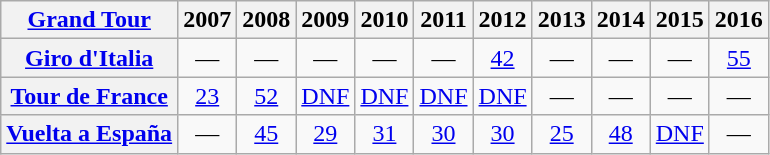<table class="wikitable plainrowheaders">
<tr>
<th scope="col"><a href='#'>Grand Tour</a></th>
<th scope="col">2007</th>
<th scope="col">2008</th>
<th scope="col">2009</th>
<th scope="col">2010</th>
<th scope="col">2011</th>
<th scope="col">2012</th>
<th scope="col">2013</th>
<th scope="col">2014</th>
<th scope="col">2015</th>
<th scope="col">2016</th>
</tr>
<tr style="text-align:center;">
<th scope="row"> <a href='#'>Giro d'Italia</a></th>
<td>—</td>
<td>—</td>
<td>—</td>
<td>—</td>
<td>—</td>
<td><a href='#'>42</a></td>
<td>—</td>
<td>—</td>
<td>—</td>
<td><a href='#'>55</a></td>
</tr>
<tr style="text-align:center;">
<th scope="row"> <a href='#'>Tour de France</a></th>
<td><a href='#'>23</a></td>
<td><a href='#'>52</a></td>
<td><a href='#'>DNF</a></td>
<td><a href='#'>DNF</a></td>
<td><a href='#'>DNF</a></td>
<td><a href='#'>DNF</a></td>
<td>—</td>
<td>—</td>
<td>—</td>
<td>—</td>
</tr>
<tr style="text-align:center;">
<th scope="row"> <a href='#'>Vuelta a España</a></th>
<td>—</td>
<td><a href='#'>45</a></td>
<td><a href='#'>29</a></td>
<td><a href='#'>31</a></td>
<td><a href='#'>30</a></td>
<td><a href='#'>30</a></td>
<td><a href='#'>25</a></td>
<td><a href='#'>48</a></td>
<td><a href='#'>DNF</a></td>
<td>—</td>
</tr>
</table>
